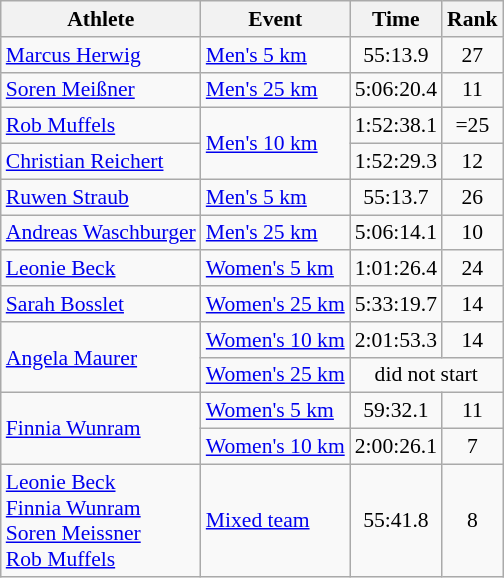<table class="wikitable" style="font-size:90%;">
<tr>
<th>Athlete</th>
<th>Event</th>
<th>Time</th>
<th>Rank</th>
</tr>
<tr align=center>
<td align=left><a href='#'>Marcus Herwig</a></td>
<td align=left><a href='#'>Men's 5 km</a></td>
<td>55:13.9</td>
<td>27</td>
</tr>
<tr align=center>
<td align=left><a href='#'>Soren Meißner</a></td>
<td align=left><a href='#'>Men's 25 km</a></td>
<td>5:06:20.4</td>
<td>11</td>
</tr>
<tr align=center>
<td align=left><a href='#'>Rob Muffels</a></td>
<td align=left rowspan=2><a href='#'>Men's 10 km</a></td>
<td>1:52:38.1</td>
<td>=25</td>
</tr>
<tr align=center>
<td align=left><a href='#'>Christian Reichert</a></td>
<td>1:52:29.3</td>
<td>12</td>
</tr>
<tr align=center>
<td align=left><a href='#'>Ruwen Straub</a></td>
<td align=left><a href='#'>Men's 5 km</a></td>
<td>55:13.7</td>
<td>26</td>
</tr>
<tr align=center>
<td align=left><a href='#'>Andreas Waschburger</a></td>
<td align=left><a href='#'>Men's 25 km</a></td>
<td>5:06:14.1</td>
<td>10</td>
</tr>
<tr align=center>
<td align=left><a href='#'>Leonie Beck</a></td>
<td align=left><a href='#'>Women's 5 km</a></td>
<td>1:01:26.4</td>
<td>24</td>
</tr>
<tr align=center>
<td align=left><a href='#'>Sarah Bosslet</a></td>
<td align=left><a href='#'>Women's 25 km</a></td>
<td>5:33:19.7</td>
<td>14</td>
</tr>
<tr align=center>
<td align=left rowspan=2><a href='#'>Angela Maurer</a></td>
<td align=left><a href='#'>Women's 10 km</a></td>
<td>2:01:53.3</td>
<td>14</td>
</tr>
<tr align=center>
<td align=left><a href='#'>Women's 25 km</a></td>
<td colspan=2>did not start</td>
</tr>
<tr align=center>
<td align=left rowspan=2><a href='#'>Finnia Wunram</a></td>
<td align=left><a href='#'>Women's 5 km</a></td>
<td>59:32.1</td>
<td>11</td>
</tr>
<tr align=center>
<td align=left><a href='#'>Women's 10 km</a></td>
<td>2:00:26.1</td>
<td>7</td>
</tr>
<tr align=center>
<td align=left><a href='#'>Leonie Beck</a><br><a href='#'>Finnia Wunram</a><br><a href='#'>Soren Meissner</a><br><a href='#'>Rob Muffels</a></td>
<td align=left><a href='#'>Mixed team</a></td>
<td>55:41.8</td>
<td>8</td>
</tr>
</table>
